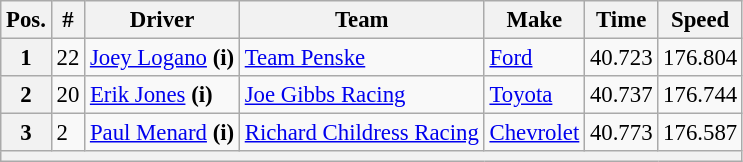<table class="wikitable" style="font-size:95%">
<tr>
<th>Pos.</th>
<th>#</th>
<th>Driver</th>
<th>Team</th>
<th>Make</th>
<th>Time</th>
<th>Speed</th>
</tr>
<tr>
<th>1</th>
<td>22</td>
<td><a href='#'>Joey Logano</a> <strong>(i)</strong></td>
<td><a href='#'>Team Penske</a></td>
<td><a href='#'>Ford</a></td>
<td>40.723</td>
<td>176.804</td>
</tr>
<tr>
<th>2</th>
<td>20</td>
<td><a href='#'>Erik Jones</a> <strong>(i)</strong></td>
<td><a href='#'>Joe Gibbs Racing</a></td>
<td><a href='#'>Toyota</a></td>
<td>40.737</td>
<td>176.744</td>
</tr>
<tr>
<th>3</th>
<td>2</td>
<td><a href='#'>Paul Menard</a> <strong>(i)</strong></td>
<td><a href='#'>Richard Childress Racing</a></td>
<td><a href='#'>Chevrolet</a></td>
<td>40.773</td>
<td>176.587</td>
</tr>
<tr>
<th colspan="7"></th>
</tr>
</table>
